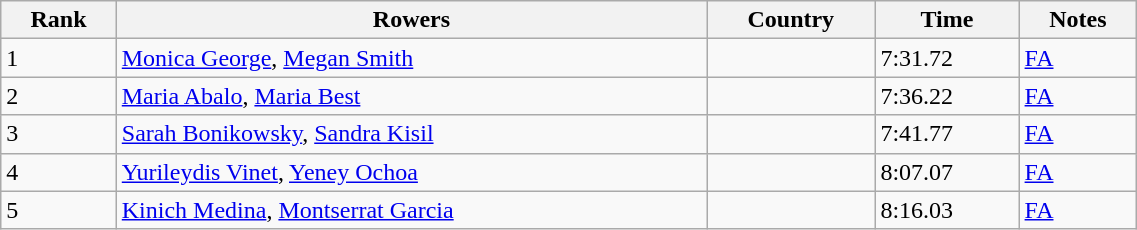<table class="wikitable" width=60%>
<tr>
<th>Rank</th>
<th>Rowers</th>
<th>Country</th>
<th>Time</th>
<th>Notes</th>
</tr>
<tr>
<td>1</td>
<td><a href='#'>Monica George</a>, <a href='#'>Megan Smith</a></td>
<td></td>
<td>7:31.72</td>
<td><a href='#'>FA</a></td>
</tr>
<tr>
<td>2</td>
<td><a href='#'>Maria Abalo</a>, <a href='#'>Maria Best</a></td>
<td></td>
<td>7:36.22</td>
<td><a href='#'>FA</a></td>
</tr>
<tr>
<td>3</td>
<td><a href='#'>Sarah Bonikowsky</a>, <a href='#'>Sandra Kisil</a></td>
<td></td>
<td>7:41.77</td>
<td><a href='#'>FA</a></td>
</tr>
<tr>
<td>4</td>
<td><a href='#'>Yurileydis Vinet</a>, <a href='#'>Yeney Ochoa</a></td>
<td></td>
<td>8:07.07</td>
<td><a href='#'>FA</a></td>
</tr>
<tr>
<td>5</td>
<td><a href='#'>Kinich Medina</a>, <a href='#'>Montserrat Garcia</a></td>
<td></td>
<td>8:16.03</td>
<td><a href='#'>FA</a></td>
</tr>
</table>
